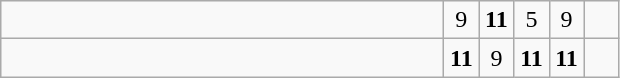<table class="wikitable">
<tr>
<td style="width:18em"></td>
<td align=center style="width:1em">9</td>
<td align=center style="width:1em"><strong>11</strong></td>
<td align=center style="width:1em">5</td>
<td align=center style="width:1em">9</td>
<td align=center style="width:1em"></td>
</tr>
<tr>
<td style="width:18em"><strong></strong></td>
<td align=center style="width:1em"><strong>11</strong></td>
<td align=center style="width:1em">9</td>
<td align=center style="width:1em"><strong>11</strong></td>
<td align=center style="width:1em"><strong>11</strong></td>
<td align=center style="width:1em"></td>
</tr>
</table>
